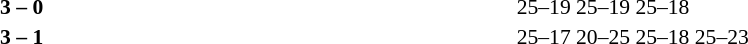<table width=100% cellspacing=1>
<tr>
<th width=20%></th>
<th width=12%></th>
<th width=20%></th>
<th width=33%></th>
<td></td>
</tr>
<tr style=font-size:90%>
<td align=right><strong></strong></td>
<td align=center><strong>3 – 0</strong></td>
<td></td>
<td>25–19 25–19 25–18</td>
<td></td>
</tr>
<tr style=font-size:90%>
<td align=right><strong></strong></td>
<td align=center><strong>3 – 1</strong></td>
<td></td>
<td>25–17 20–25 25–18 25–23</td>
</tr>
</table>
